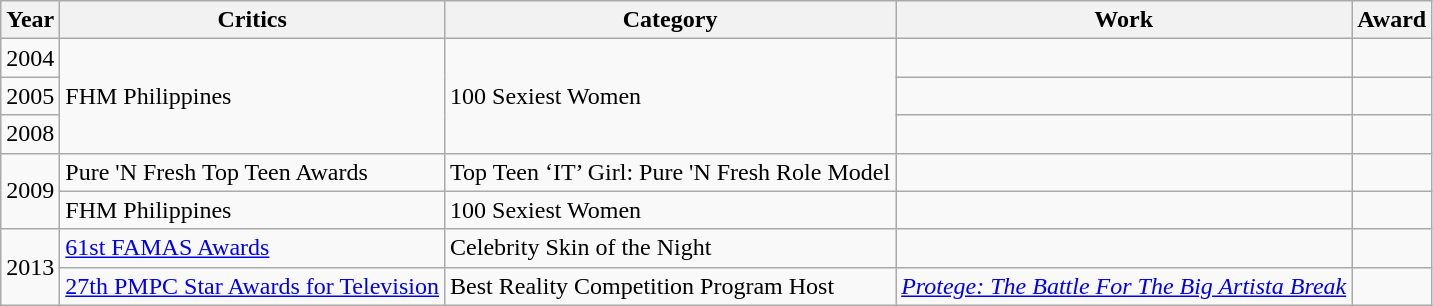<table class="wikitable sortable">
<tr>
<th>Year</th>
<th>Critics</th>
<th>Category</th>
<th>Work</th>
<th>Award</th>
</tr>
<tr>
<td>2004</td>
<td Rowspan="3">FHM Philippines</td>
<td Rowspan="3">100 Sexiest Women</td>
<td></td>
<td></td>
</tr>
<tr>
<td>2005</td>
<td></td>
<td></td>
</tr>
<tr>
<td>2008</td>
<td></td>
<td></td>
</tr>
<tr>
<td Rowspan="2">2009</td>
<td>Pure 'N Fresh Top Teen Awards</td>
<td>Top Teen ‘IT’ Girl: Pure 'N Fresh Role Model</td>
<td></td>
<td></td>
</tr>
<tr>
<td>FHM Philippines</td>
<td>100 Sexiest Women</td>
<td></td>
<td></td>
</tr>
<tr>
<td rowspan=2>2013</td>
<td><a href='#'>61st FAMAS Awards</a></td>
<td>Celebrity Skin of the Night</td>
<td></td>
<td></td>
</tr>
<tr>
<td><a href='#'>27th PMPC Star Awards for Television</a></td>
<td>Best Reality Competition Program Host</td>
<td><em><a href='#'>Protege: The Battle For The Big Artista Break</a></em></td>
<td></td>
</tr>
</table>
